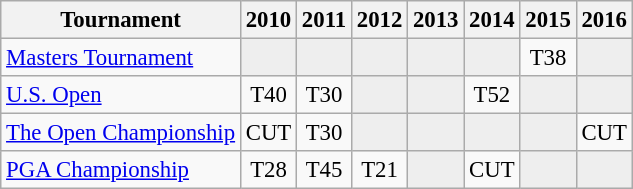<table class="wikitable" style="font-size:95%;text-align:center;">
<tr>
<th>Tournament</th>
<th>2010</th>
<th>2011</th>
<th>2012</th>
<th>2013</th>
<th>2014</th>
<th>2015</th>
<th>2016</th>
</tr>
<tr>
<td align=left><a href='#'>Masters Tournament</a></td>
<td style="background:#eeeeee;"></td>
<td style="background:#eeeeee;"></td>
<td style="background:#eeeeee;"></td>
<td style="background:#eeeeee;"></td>
<td style="background:#eeeeee;"></td>
<td>T38</td>
<td style="background:#eeeeee;"></td>
</tr>
<tr>
<td align=left><a href='#'>U.S. Open</a></td>
<td>T40</td>
<td>T30</td>
<td style="background:#eeeeee;"></td>
<td style="background:#eeeeee;"></td>
<td>T52</td>
<td style="background:#eeeeee;"></td>
<td style="background:#eeeeee;"></td>
</tr>
<tr>
<td align=left><a href='#'>The Open Championship</a></td>
<td>CUT</td>
<td>T30</td>
<td style="background:#eeeeee;"></td>
<td style="background:#eeeeee;"></td>
<td style="background:#eeeeee;"></td>
<td style="background:#eeeeee;"></td>
<td>CUT</td>
</tr>
<tr>
<td align=left><a href='#'>PGA Championship</a></td>
<td>T28</td>
<td>T45</td>
<td>T21</td>
<td style="background:#eeeeee;"></td>
<td>CUT</td>
<td style="background:#eeeeee;"></td>
<td style="background:#eeeeee;"></td>
</tr>
</table>
